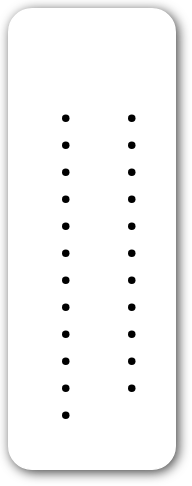<table style=" border-radius:1em; box-shadow: 0.1em 0.1em 0.5em rgba(0,0,0,0.75); background-color: white; border: 1px solid white; padding: 5px;">
<tr style="vertical-align:top;">
<td><br><table>
<tr>
<td><br><ul><li></li><li></li><li></li><li></li><li></li><li></li><li></li><li></li><li></li><li></li><li></li><li></li></ul></td>
<td valign="top"><br><ul><li></li><li></li><li></li><li></li><li></li><li></li><li></li><li></li><li></li><li></li><li></li></ul></td>
<td></td>
</tr>
</table>
</td>
</tr>
</table>
